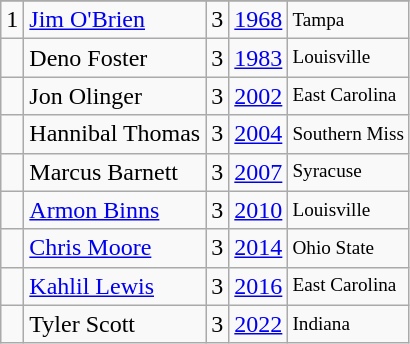<table class="wikitable">
<tr>
</tr>
<tr>
<td>1</td>
<td><a href='#'>Jim O'Brien</a></td>
<td>3</td>
<td><a href='#'>1968</a></td>
<td style="font-size:80%;">Tampa</td>
</tr>
<tr>
<td></td>
<td>Deno Foster</td>
<td>3</td>
<td><a href='#'>1983</a></td>
<td style="font-size:80%;">Louisville</td>
</tr>
<tr>
<td></td>
<td>Jon Olinger</td>
<td>3</td>
<td><a href='#'>2002</a></td>
<td style="font-size:80%;">East Carolina</td>
</tr>
<tr>
<td></td>
<td>Hannibal Thomas</td>
<td>3</td>
<td><a href='#'>2004</a></td>
<td style="font-size:80%;">Southern Miss</td>
</tr>
<tr>
<td></td>
<td>Marcus Barnett</td>
<td>3</td>
<td><a href='#'>2007</a></td>
<td style="font-size:80%;">Syracuse</td>
</tr>
<tr>
<td></td>
<td><a href='#'>Armon Binns</a></td>
<td>3</td>
<td><a href='#'>2010</a></td>
<td style="font-size:80%;">Louisville</td>
</tr>
<tr>
<td></td>
<td><a href='#'>Chris Moore</a></td>
<td>3</td>
<td><a href='#'>2014</a></td>
<td style="font-size:80%;">Ohio State</td>
</tr>
<tr>
<td></td>
<td><a href='#'>Kahlil Lewis</a></td>
<td>3</td>
<td><a href='#'>2016</a></td>
<td style="font-size:80%;">East Carolina</td>
</tr>
<tr>
<td></td>
<td>Tyler Scott</td>
<td>3</td>
<td><a href='#'>2022</a></td>
<td style="font-size:80%;">Indiana</td>
</tr>
</table>
